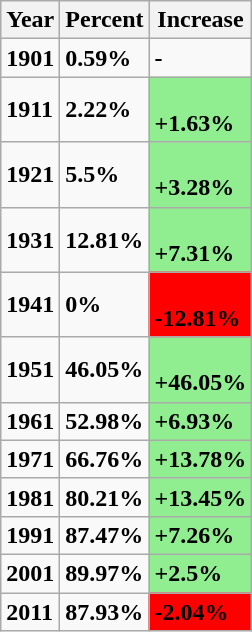<table class="wikitable">
<tr>
<th><strong>Year</strong></th>
<th><strong>Percent</strong></th>
<th><strong>Increase</strong></th>
</tr>
<tr>
<td><strong>1901</strong></td>
<td><strong>0.59%</strong></td>
<td><strong>-</strong></td>
</tr>
<tr>
<td><strong>1911</strong></td>
<td><strong>2.22%</strong></td>
<td style="background: lightgreen"><br><strong>+1.63%</strong></td>
</tr>
<tr>
<td><strong>1921</strong></td>
<td><strong>5.5%</strong></td>
<td style="background: lightgreen"><br><strong>+3.28%</strong></td>
</tr>
<tr>
<td><strong>1931</strong></td>
<td><strong>12.81%</strong></td>
<td style="background: lightgreen"><br><strong>+7.31%</strong></td>
</tr>
<tr>
<td><strong>1941</strong></td>
<td><strong>0%</strong></td>
<td style="background: red"><br><strong>-12.81%</strong></td>
</tr>
<tr>
<td><strong>1951</strong></td>
<td><strong>46.05%</strong></td>
<td style="background: lightgreen"><br><strong>+46.05%</strong></td>
</tr>
<tr>
<td><strong>1961</strong></td>
<td><strong>52.98%</strong></td>
<td style="background: lightgreen"><strong>+6.93%</strong></td>
</tr>
<tr>
<td><strong>1971</strong></td>
<td><strong>66.76%</strong></td>
<td style="background: lightgreen"><strong>+13.78%</strong></td>
</tr>
<tr>
<td><strong>1981</strong></td>
<td><strong>80.21%</strong></td>
<td style="background: lightgreen"><strong>+13.45%</strong></td>
</tr>
<tr>
<td><strong>1991</strong></td>
<td><strong>87.47%</strong></td>
<td style="background: lightgreen"><strong>+7.26%</strong></td>
</tr>
<tr>
<td><strong>2001</strong></td>
<td><strong>89.97%</strong></td>
<td style="background: lightgreen"><strong>+2.5%</strong></td>
</tr>
<tr>
<td><strong>2011</strong></td>
<td><strong>87.93%</strong></td>
<td style="background: red"><strong>-2.04%</strong></td>
</tr>
</table>
